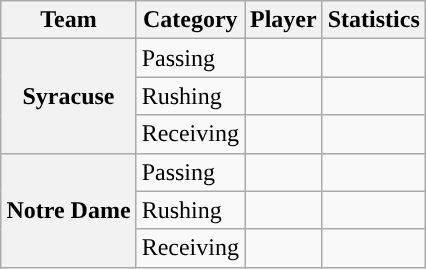<table class="wikitable" style="float:right">
<tr>
<th>Team</th>
<th>Category</th>
<th>Player</th>
<th>Statistics</th>
</tr>
<tr>
<th rowspan=3>Syracuse</th>
<td>Passing</td>
<td></td>
<td></td>
</tr>
<tr>
<td>Rushing</td>
<td></td>
<td></td>
</tr>
<tr>
<td>Receiving</td>
<td></td>
<td></td>
</tr>
<tr>
<th rowspan=3>Notre Dame</th>
<td>Passing</td>
<td></td>
<td></td>
</tr>
<tr>
<td>Rushing</td>
<td></td>
<td></td>
</tr>
<tr>
<td>Receiving</td>
<td></td>
<td></td>
</tr>
</table>
